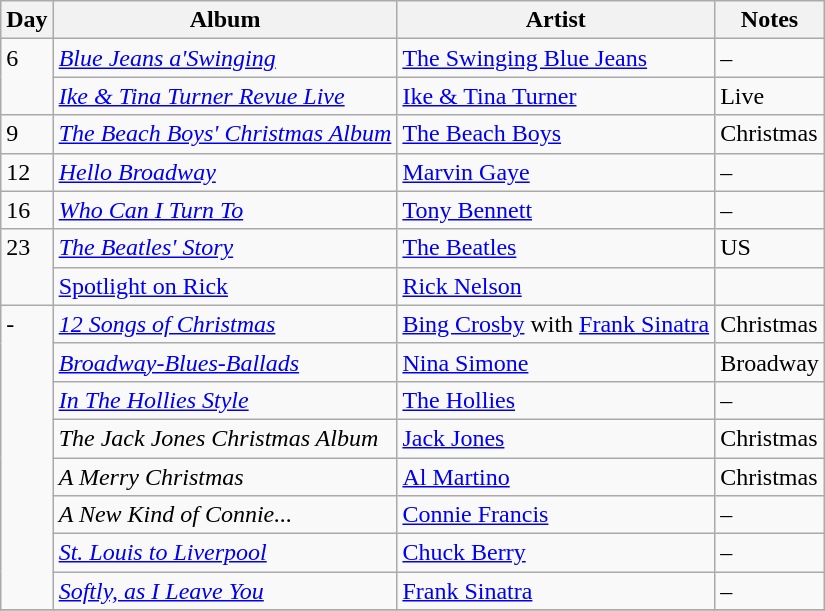<table class="wikitable">
<tr>
<th>Day</th>
<th>Album</th>
<th>Artist</th>
<th>Notes</th>
</tr>
<tr>
<td rowspan="2" style="vertical-align:top;">6</td>
<td><em><a href='#'>Blue Jeans a'Swinging</a></em></td>
<td><a href='#'>The Swinging Blue Jeans</a></td>
<td>–</td>
</tr>
<tr>
<td><em><a href='#'>Ike & Tina Turner Revue Live</a></em></td>
<td><a href='#'>Ike & Tina Turner</a></td>
<td>Live</td>
</tr>
<tr>
<td style="vertical-align:top;">9</td>
<td><em><a href='#'>The Beach Boys' Christmas Album</a></em></td>
<td><a href='#'>The Beach Boys</a></td>
<td>Christmas</td>
</tr>
<tr>
<td style="vertical-align:top;">12</td>
<td><em><a href='#'>Hello Broadway</a></em></td>
<td><a href='#'>Marvin Gaye</a></td>
<td>–</td>
</tr>
<tr>
<td style="vertical-align:top;">16</td>
<td><em><a href='#'>Who Can I Turn To</a></em></td>
<td><a href='#'>Tony Bennett</a></td>
<td>–</td>
</tr>
<tr>
<td rowspan="2" style="vertical-align:top;">23</td>
<td><em><a href='#'>The Beatles' Story</a></em></td>
<td><a href='#'>The Beatles</a></td>
<td>US</td>
</tr>
<tr>
<td><a href='#'>Spotlight on Rick</a></td>
<td><a href='#'>Rick Nelson</a></td>
<td></td>
</tr>
<tr>
<td rowspan="8" style="vertical-align:top;">-</td>
<td><em><a href='#'>12 Songs of Christmas</a></em></td>
<td><a href='#'>Bing Crosby</a> with <a href='#'>Frank Sinatra</a></td>
<td>Christmas</td>
</tr>
<tr>
<td><em><a href='#'>Broadway-Blues-Ballads</a></em></td>
<td><a href='#'>Nina Simone</a></td>
<td>Broadway</td>
</tr>
<tr>
<td><em><a href='#'>In The Hollies Style</a></em></td>
<td><a href='#'>The Hollies</a></td>
<td>–</td>
</tr>
<tr>
<td><em>The Jack Jones Christmas Album</em></td>
<td><a href='#'>Jack Jones</a></td>
<td>Christmas</td>
</tr>
<tr>
<td><em>A Merry Christmas</em></td>
<td><a href='#'>Al Martino</a></td>
<td>Christmas</td>
</tr>
<tr>
<td><em>A New Kind of Connie...</em></td>
<td><a href='#'>Connie Francis</a></td>
<td>–</td>
</tr>
<tr>
<td><em><a href='#'>St. Louis to Liverpool</a></em></td>
<td><a href='#'>Chuck Berry</a></td>
<td>–</td>
</tr>
<tr>
<td><em><a href='#'>Softly, as I Leave You</a></em></td>
<td><a href='#'>Frank Sinatra</a></td>
<td>–</td>
</tr>
<tr>
</tr>
</table>
